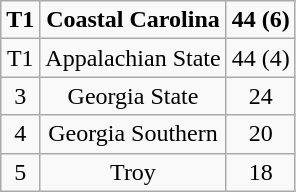<table class="wikitable" style="display: inline-table;">
<tr align="center">
<td><strong>T1</strong></td>
<td><strong>Coastal Carolina</strong></td>
<td><strong>44 (6)</strong></td>
</tr>
<tr align="center">
<td>T1</td>
<td>Appalachian State</td>
<td>44 (4)</td>
</tr>
<tr align="center">
<td>3</td>
<td>Georgia State</td>
<td>24</td>
</tr>
<tr align="center">
<td>4</td>
<td>Georgia Southern</td>
<td>20</td>
</tr>
<tr align="center">
<td>5</td>
<td>Troy</td>
<td>18</td>
</tr>
</table>
